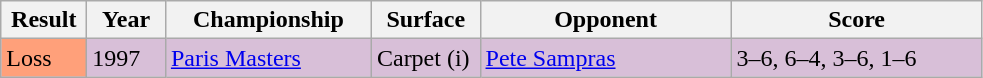<table class="sortable wikitable">
<tr>
<th style="width:50px">Result</th>
<th style="width:45px">Year</th>
<th style="width:130px">Championship</th>
<th style="width:65px">Surface</th>
<th style="width:160px">Opponent</th>
<th style="width:160px" class="unsortable">Score</th>
</tr>
<tr bgcolor=thistle>
<td style="background:#ffa07a;">Loss</td>
<td>1997</td>
<td><a href='#'>Paris Masters</a></td>
<td>Carpet (i)</td>
<td> <a href='#'>Pete Sampras</a></td>
<td>3–6, 6–4, 3–6, 1–6</td>
</tr>
</table>
